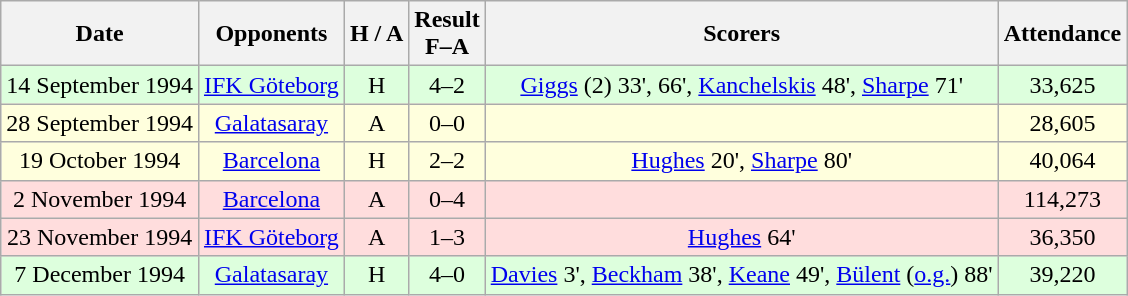<table class="wikitable" style="text-align:center">
<tr>
<th>Date</th>
<th>Opponents</th>
<th>H / A</th>
<th>Result<br>F–A</th>
<th>Scorers</th>
<th>Attendance</th>
</tr>
<tr bgcolor="#ddffdd">
<td>14 September 1994</td>
<td><a href='#'>IFK Göteborg</a></td>
<td>H</td>
<td>4–2</td>
<td><a href='#'>Giggs</a> (2) 33', 66', <a href='#'>Kanchelskis</a> 48', <a href='#'>Sharpe</a> 71'</td>
<td>33,625</td>
</tr>
<tr bgcolor="#ffffdd">
<td>28 September 1994</td>
<td><a href='#'>Galatasaray</a></td>
<td>A</td>
<td>0–0</td>
<td></td>
<td>28,605</td>
</tr>
<tr bgcolor="#ffffdd">
<td>19 October 1994</td>
<td><a href='#'>Barcelona</a></td>
<td>H</td>
<td>2–2</td>
<td><a href='#'>Hughes</a> 20', <a href='#'>Sharpe</a> 80'</td>
<td>40,064</td>
</tr>
<tr bgcolor="#ffdddd">
<td>2 November 1994</td>
<td><a href='#'>Barcelona</a></td>
<td>A</td>
<td>0–4</td>
<td></td>
<td>114,273</td>
</tr>
<tr bgcolor="#ffdddd">
<td>23 November 1994</td>
<td><a href='#'>IFK Göteborg</a></td>
<td>A</td>
<td>1–3</td>
<td><a href='#'>Hughes</a> 64'</td>
<td>36,350</td>
</tr>
<tr bgcolor="#ddffdd">
<td>7 December 1994</td>
<td><a href='#'>Galatasaray</a></td>
<td>H</td>
<td>4–0</td>
<td><a href='#'>Davies</a> 3', <a href='#'>Beckham</a> 38', <a href='#'>Keane</a> 49', <a href='#'>Bülent</a> (<a href='#'>o.g.</a>) 88'</td>
<td>39,220</td>
</tr>
</table>
